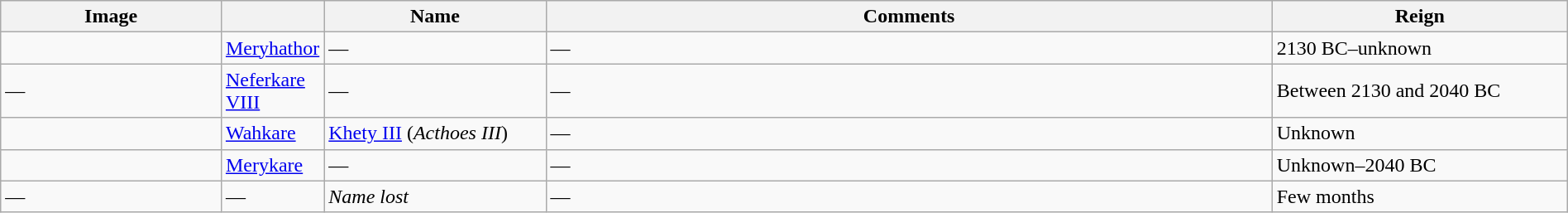<table class="wikitable" width="100%">
<tr>
<th width="15%">Image</th>
<th></th>
<th width="15%">Name</th>
<th width="50%">Comments</th>
<th width="20%">Reign</th>
</tr>
<tr>
<td></td>
<td><a href='#'>Meryhathor</a></td>
<td>—</td>
<td>—</td>
<td>2130 BC–unknown</td>
</tr>
<tr>
<td>—</td>
<td><a href='#'>Neferkare VIII</a></td>
<td>—</td>
<td>—</td>
<td>Between 2130 and 2040 BC</td>
</tr>
<tr>
<td></td>
<td><a href='#'>Wahkare</a></td>
<td><a href='#'>Khety III</a> (<em>Acthoes III</em>)</td>
<td>—</td>
<td>Unknown</td>
</tr>
<tr>
<td></td>
<td><a href='#'>Merykare</a></td>
<td>—</td>
<td>—</td>
<td>Unknown–2040 BC</td>
</tr>
<tr>
<td>—</td>
<td>—</td>
<td><em>Name lost</em></td>
<td>—</td>
<td>Few months</td>
</tr>
</table>
